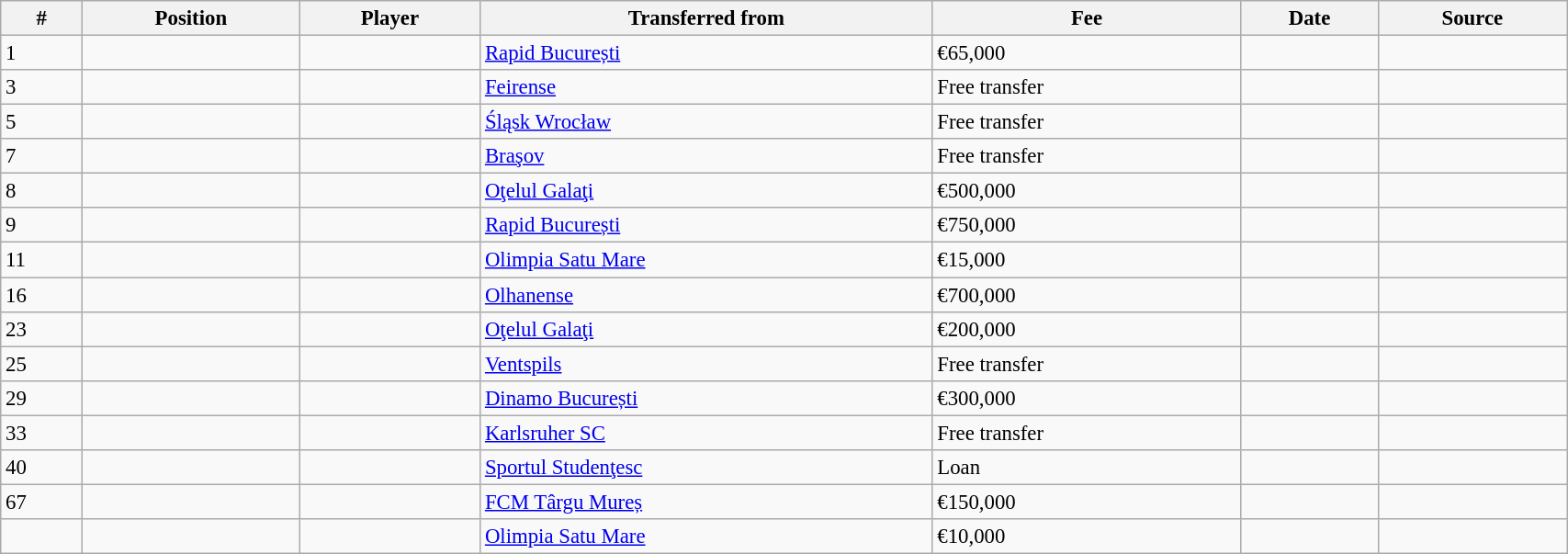<table class="wikitable sortable" style="width:90%; text-align:center; font-size:95%; text-align:left;">
<tr>
<th>#</th>
<th>Position</th>
<th>Player</th>
<th>Transferred from</th>
<th>Fee</th>
<th>Date</th>
<th>Source</th>
</tr>
<tr>
<td>1</td>
<td></td>
<td></td>
<td> <a href='#'>Rapid București</a></td>
<td>€65,000</td>
<td></td>
<td></td>
</tr>
<tr>
<td>3</td>
<td></td>
<td></td>
<td> <a href='#'>Feirense</a></td>
<td>Free transfer</td>
<td></td>
<td></td>
</tr>
<tr>
<td>5</td>
<td></td>
<td></td>
<td> <a href='#'>Śląsk Wrocław</a></td>
<td>Free transfer</td>
<td></td>
<td></td>
</tr>
<tr>
<td>7</td>
<td></td>
<td></td>
<td> <a href='#'>Braşov</a></td>
<td>Free transfer</td>
<td></td>
<td></td>
</tr>
<tr>
<td>8</td>
<td></td>
<td></td>
<td> <a href='#'>Oţelul Galaţi</a></td>
<td>€500,000</td>
<td></td>
<td></td>
</tr>
<tr>
<td>9</td>
<td></td>
<td></td>
<td> <a href='#'>Rapid București</a></td>
<td>€750,000</td>
<td></td>
<td></td>
</tr>
<tr>
<td>11</td>
<td></td>
<td></td>
<td> <a href='#'>Olimpia Satu Mare</a></td>
<td>€15,000</td>
<td></td>
<td></td>
</tr>
<tr>
<td>16</td>
<td></td>
<td></td>
<td> <a href='#'>Olhanense</a></td>
<td>€700,000</td>
<td></td>
<td></td>
</tr>
<tr>
<td>23</td>
<td></td>
<td></td>
<td> <a href='#'>Oţelul Galaţi</a></td>
<td>€200,000</td>
<td></td>
<td></td>
</tr>
<tr>
<td>25</td>
<td></td>
<td></td>
<td> <a href='#'>Ventspils</a></td>
<td>Free transfer</td>
<td></td>
<td></td>
</tr>
<tr>
<td>29</td>
<td></td>
<td></td>
<td> <a href='#'>Dinamo București</a></td>
<td>€300,000</td>
<td></td>
<td></td>
</tr>
<tr>
<td>33</td>
<td></td>
<td></td>
<td> <a href='#'>Karlsruher SC</a></td>
<td>Free transfer</td>
<td></td>
<td></td>
</tr>
<tr>
<td>40</td>
<td></td>
<td></td>
<td> <a href='#'>Sportul Studenţesc</a></td>
<td>Loan</td>
<td></td>
<td></td>
</tr>
<tr>
<td>67</td>
<td></td>
<td></td>
<td> <a href='#'>FCM Târgu Mureș</a></td>
<td>€150,000</td>
<td></td>
<td></td>
</tr>
<tr>
<td></td>
<td></td>
<td></td>
<td> <a href='#'>Olimpia Satu Mare</a></td>
<td>€10,000</td>
<td></td>
<td></td>
</tr>
</table>
